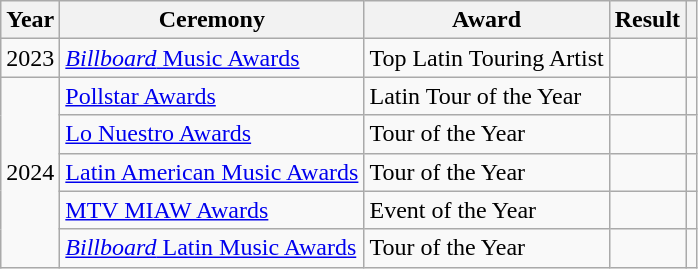<table class="wikitable">
<tr>
<th align="left">Year</th>
<th align="left">Ceremony</th>
<th align="left">Award</th>
<th align="left">Result</th>
<th scope="col" class="unsortable"></th>
</tr>
<tr>
<td>2023</td>
<td><a href='#'><em>Billboard</em> Music Awards</a></td>
<td>Top Latin Touring Artist</td>
<td></td>
<td></td>
</tr>
<tr>
<td rowspan="5">2024</td>
<td><a href='#'>Pollstar Awards</a></td>
<td>Latin Tour of the Year</td>
<td></td>
<td></td>
</tr>
<tr>
<td><a href='#'>Lo Nuestro Awards</a></td>
<td>Tour of the Year</td>
<td></td>
<td></td>
</tr>
<tr>
<td><a href='#'>Latin American Music Awards</a></td>
<td>Tour of the Year</td>
<td></td>
<td></td>
</tr>
<tr>
<td><a href='#'>MTV MIAW Awards</a></td>
<td>Event of the Year</td>
<td></td>
<td></td>
</tr>
<tr>
<td><a href='#'><em>Billboard</em> Latin Music Awards</a></td>
<td>Tour of the Year</td>
<td></td>
<td></td>
</tr>
</table>
